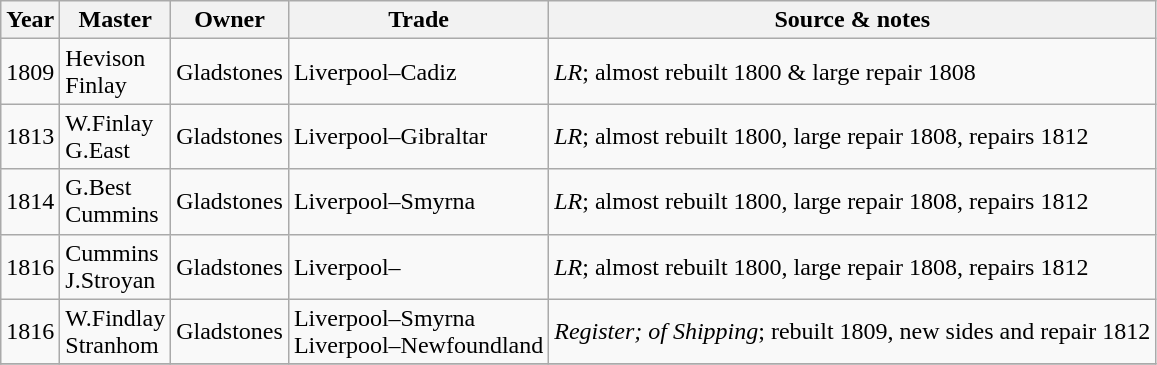<table class=" wikitable">
<tr>
<th>Year</th>
<th>Master</th>
<th>Owner</th>
<th>Trade</th>
<th>Source & notes</th>
</tr>
<tr>
<td>1809</td>
<td>Hevison<br>Finlay</td>
<td>Gladstones</td>
<td>Liverpool–Cadiz</td>
<td><em>LR</em>; almost rebuilt 1800 & large repair 1808</td>
</tr>
<tr>
<td>1813</td>
<td>W.Finlay<br>G.East</td>
<td>Gladstones</td>
<td>Liverpool–Gibraltar</td>
<td><em>LR</em>; almost rebuilt 1800, large repair 1808, repairs 1812</td>
</tr>
<tr>
<td>1814</td>
<td>G.Best<br>Cummins</td>
<td>Gladstones</td>
<td>Liverpool–Smyrna</td>
<td><em>LR</em>; almost rebuilt 1800, large repair 1808, repairs 1812</td>
</tr>
<tr>
<td>1816</td>
<td>Cummins<br>J.Stroyan</td>
<td>Gladstones</td>
<td>Liverpool–</td>
<td><em>LR</em>; almost rebuilt 1800, large repair 1808, repairs 1812</td>
</tr>
<tr>
<td>1816</td>
<td>W.Findlay<br>Stranhom</td>
<td>Gladstones</td>
<td>Liverpool–Smyrna<br>Liverpool–Newfoundland</td>
<td><em>Register; of Shipping</em>; rebuilt 1809, new sides and repair 1812</td>
</tr>
<tr>
</tr>
</table>
